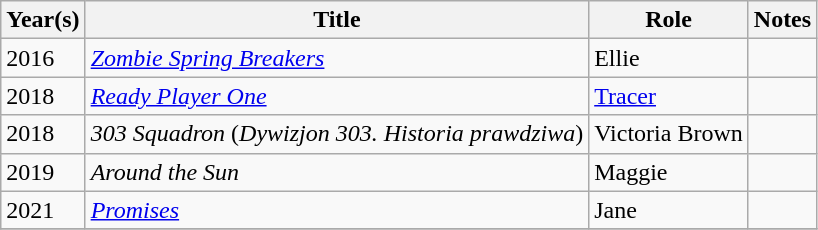<table class="wikitable sortable">
<tr>
<th>Year(s)</th>
<th>Title</th>
<th>Role</th>
<th class="unsortablr">Notes</th>
</tr>
<tr>
<td>2016</td>
<td><em><a href='#'>Zombie Spring Breakers</a></em></td>
<td>Ellie</td>
<td></td>
</tr>
<tr>
<td>2018</td>
<td><em><a href='#'>Ready Player One</a></em></td>
<td><a href='#'>Tracer</a></td>
<td></td>
</tr>
<tr>
<td>2018</td>
<td><em>303 Squadron</em> (<em>Dywizjon 303. Historia prawdziwa</em>)</td>
<td>Victoria Brown</td>
<td></td>
</tr>
<tr>
<td>2019</td>
<td><em>Around the Sun</em></td>
<td>Maggie</td>
<td></td>
</tr>
<tr>
<td>2021</td>
<td><em><a href='#'>Promises</a></em></td>
<td>Jane</td>
<td></td>
</tr>
<tr>
</tr>
</table>
